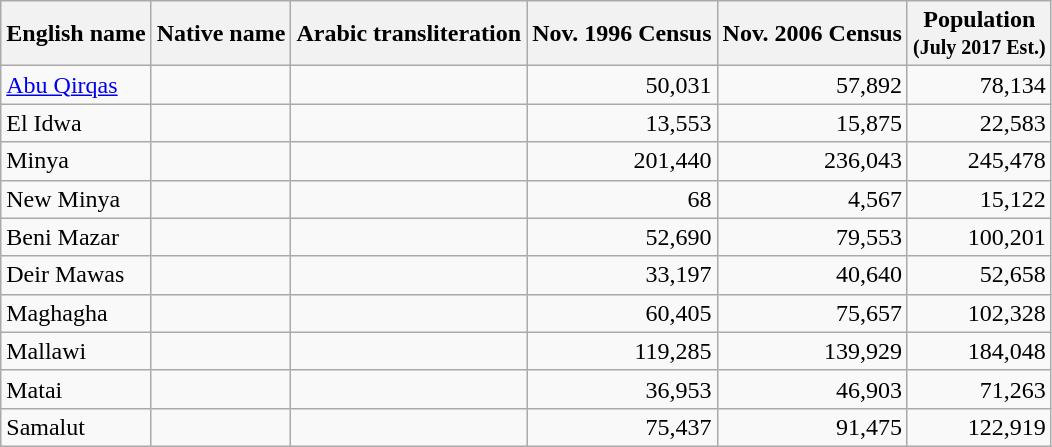<table class="sortable wikitable plainrowheaders">
<tr>
<th>English name</th>
<th>Native name</th>
<th>Arabic transliteration</th>
<th>Nov. 1996 Census</th>
<th>Nov. 2006 Census</th>
<th>Population<br><small>(July 2017 Est.)</small></th>
</tr>
<tr>
<td><a href='#'>Abu Qirqas</a></td>
<td style="text-align:right;"></td>
<td></td>
<td style="text-align:right;">50,031</td>
<td style="text-align:right;">57,892</td>
<td style="text-align:right;">78,134</td>
</tr>
<tr>
<td>El Idwa</td>
<td style="text-align:right;"></td>
<td></td>
<td style="text-align:right;">13,553</td>
<td style="text-align:right;">15,875</td>
<td style="text-align:right;">22,583</td>
</tr>
<tr>
<td>Minya</td>
<td style="text-align:right;"></td>
<td></td>
<td style="text-align:right;">201,440</td>
<td style="text-align:right;">236,043</td>
<td style="text-align:right;">245,478</td>
</tr>
<tr>
<td>New Minya</td>
<td style="text-align:right;"></td>
<td></td>
<td style="text-align:right;">68</td>
<td style="text-align:right;">4,567</td>
<td style="text-align:right;">15,122</td>
</tr>
<tr>
<td>Beni Mazar</td>
<td style="text-align:right;"></td>
<td></td>
<td style="text-align:right;">52,690</td>
<td style="text-align:right;">79,553</td>
<td style="text-align:right;">100,201</td>
</tr>
<tr>
<td>Deir Mawas</td>
<td style="text-align:right;"></td>
<td></td>
<td style="text-align:right;">33,197</td>
<td style="text-align:right;">40,640</td>
<td style="text-align:right;">52,658</td>
</tr>
<tr>
<td>Maghagha</td>
<td style="text-align:right;"></td>
<td></td>
<td style="text-align:right;">60,405</td>
<td style="text-align:right;">75,657</td>
<td style="text-align:right;">102,328</td>
</tr>
<tr>
<td>Mallawi</td>
<td style="text-align:right;"></td>
<td></td>
<td style="text-align:right;">119,285</td>
<td style="text-align:right;">139,929</td>
<td style="text-align:right;">184,048</td>
</tr>
<tr>
<td>Matai</td>
<td style="text-align:right;"></td>
<td></td>
<td style="text-align:right;">36,953</td>
<td style="text-align:right;">46,903</td>
<td style="text-align:right;">71,263</td>
</tr>
<tr>
<td>Samalut</td>
<td style="text-align:right;"></td>
<td></td>
<td style="text-align:right;">75,437</td>
<td style="text-align:right;">91,475</td>
<td style="text-align:right;">122,919</td>
</tr>
</table>
